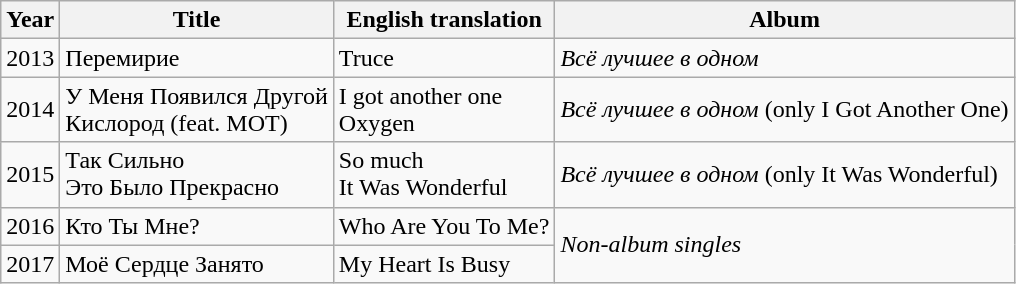<table class="wikitable">
<tr>
<th>Year</th>
<th>Title</th>
<th>English translation</th>
<th>Album</th>
</tr>
<tr>
<td>2013</td>
<td>Перемирие</td>
<td>Truce</td>
<td><em>Всё лучшее в одном</em></td>
</tr>
<tr>
<td>2014</td>
<td>У Меня Появился Другой<br>Кислород (feat. MOT)</td>
<td>I got another one<br>Oxygen</td>
<td><em>Всё лучшее в одном</em> (only I Got Another One)</td>
</tr>
<tr>
<td>2015</td>
<td>Так Сильно<br>Это Было Прекрасно</td>
<td>So much<br>It Was Wonderful</td>
<td><em>Всё лучшее в одном</em> (only It Was Wonderful)</td>
</tr>
<tr>
<td>2016</td>
<td>Кто Ты Мне?</td>
<td>Who Are You To Me?</td>
<td rowspan="2"><em>Non-album singles</em></td>
</tr>
<tr>
<td>2017</td>
<td>Моё Сердце Занято</td>
<td>My Heart Is Busy</td>
</tr>
</table>
